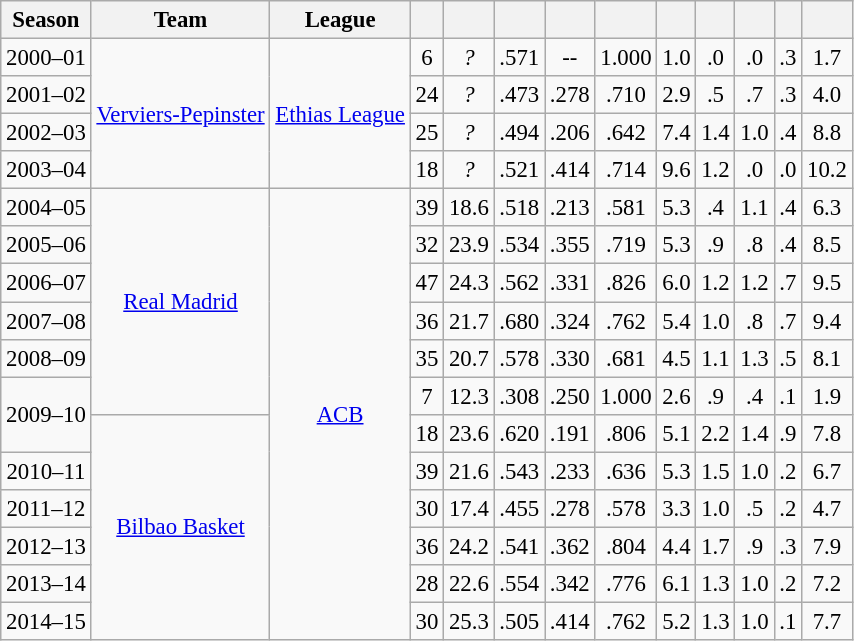<table class="wikitable sortable" style="font-size:95%; text-align:center;">
<tr>
<th>Season</th>
<th>Team</th>
<th>League</th>
<th></th>
<th></th>
<th></th>
<th></th>
<th></th>
<th></th>
<th></th>
<th></th>
<th></th>
<th></th>
</tr>
<tr>
<td>2000–01</td>
<td rowspan="4"><a href='#'>Verviers-Pepinster</a></td>
<td rowspan="4"><a href='#'>Ethias League</a></td>
<td>6</td>
<td><em>?</em></td>
<td>.571</td>
<td>--</td>
<td>1.000</td>
<td>1.0</td>
<td>.0</td>
<td>.0</td>
<td>.3</td>
<td>1.7</td>
</tr>
<tr>
<td>2001–02</td>
<td>24</td>
<td><em>?</em></td>
<td>.473</td>
<td>.278</td>
<td>.710</td>
<td>2.9</td>
<td>.5</td>
<td>.7</td>
<td>.3</td>
<td>4.0</td>
</tr>
<tr>
<td>2002–03</td>
<td>25</td>
<td><em>?</em></td>
<td>.494</td>
<td>.206</td>
<td>.642</td>
<td>7.4</td>
<td>1.4</td>
<td>1.0</td>
<td>.4</td>
<td>8.8</td>
</tr>
<tr>
<td>2003–04</td>
<td>18</td>
<td><em>?</em></td>
<td>.521</td>
<td>.414</td>
<td>.714</td>
<td>9.6</td>
<td>1.2</td>
<td>.0</td>
<td>.0</td>
<td>10.2</td>
</tr>
<tr>
<td>2004–05</td>
<td rowspan="6"><a href='#'>Real Madrid</a></td>
<td rowspan="12"><a href='#'>ACB</a></td>
<td>39</td>
<td>18.6</td>
<td>.518</td>
<td>.213</td>
<td>.581</td>
<td>5.3</td>
<td>.4</td>
<td>1.1</td>
<td>.4</td>
<td>6.3</td>
</tr>
<tr>
<td>2005–06</td>
<td>32</td>
<td>23.9</td>
<td>.534</td>
<td>.355</td>
<td>.719</td>
<td>5.3</td>
<td>.9</td>
<td>.8</td>
<td>.4</td>
<td>8.5</td>
</tr>
<tr>
<td>2006–07</td>
<td>47</td>
<td>24.3</td>
<td>.562</td>
<td>.331</td>
<td>.826</td>
<td>6.0</td>
<td>1.2</td>
<td>1.2</td>
<td>.7</td>
<td>9.5</td>
</tr>
<tr>
<td>2007–08</td>
<td>36</td>
<td>21.7</td>
<td>.680</td>
<td>.324</td>
<td>.762</td>
<td>5.4</td>
<td>1.0</td>
<td>.8</td>
<td>.7</td>
<td>9.4</td>
</tr>
<tr>
<td>2008–09</td>
<td>35</td>
<td>20.7</td>
<td>.578</td>
<td>.330</td>
<td>.681</td>
<td>4.5</td>
<td>1.1</td>
<td>1.3</td>
<td>.5</td>
<td>8.1</td>
</tr>
<tr>
<td rowspan="2">2009–10</td>
<td>7</td>
<td>12.3</td>
<td>.308</td>
<td>.250</td>
<td>1.000</td>
<td>2.6</td>
<td>.9</td>
<td>.4</td>
<td>.1</td>
<td>1.9</td>
</tr>
<tr>
<td rowspan="6"><a href='#'>Bilbao Basket</a></td>
<td>18</td>
<td>23.6</td>
<td>.620</td>
<td>.191</td>
<td>.806</td>
<td>5.1</td>
<td>2.2</td>
<td>1.4</td>
<td>.9</td>
<td>7.8</td>
</tr>
<tr>
<td>2010–11</td>
<td>39</td>
<td>21.6</td>
<td>.543</td>
<td>.233</td>
<td>.636</td>
<td>5.3</td>
<td>1.5</td>
<td>1.0</td>
<td>.2</td>
<td>6.7</td>
</tr>
<tr>
<td>2011–12</td>
<td>30</td>
<td>17.4</td>
<td>.455</td>
<td>.278</td>
<td>.578</td>
<td>3.3</td>
<td>1.0</td>
<td>.5</td>
<td>.2</td>
<td>4.7</td>
</tr>
<tr>
<td>2012–13</td>
<td>36</td>
<td>24.2</td>
<td>.541</td>
<td>.362</td>
<td>.804</td>
<td>4.4</td>
<td>1.7</td>
<td>.9</td>
<td>.3</td>
<td>7.9</td>
</tr>
<tr>
<td>2013–14</td>
<td>28</td>
<td>22.6</td>
<td>.554</td>
<td>.342</td>
<td>.776</td>
<td>6.1</td>
<td>1.3</td>
<td>1.0</td>
<td>.2</td>
<td>7.2</td>
</tr>
<tr>
<td>2014–15</td>
<td>30</td>
<td>25.3</td>
<td>.505</td>
<td>.414</td>
<td>.762</td>
<td>5.2</td>
<td>1.3</td>
<td>1.0</td>
<td>.1</td>
<td>7.7</td>
</tr>
</table>
